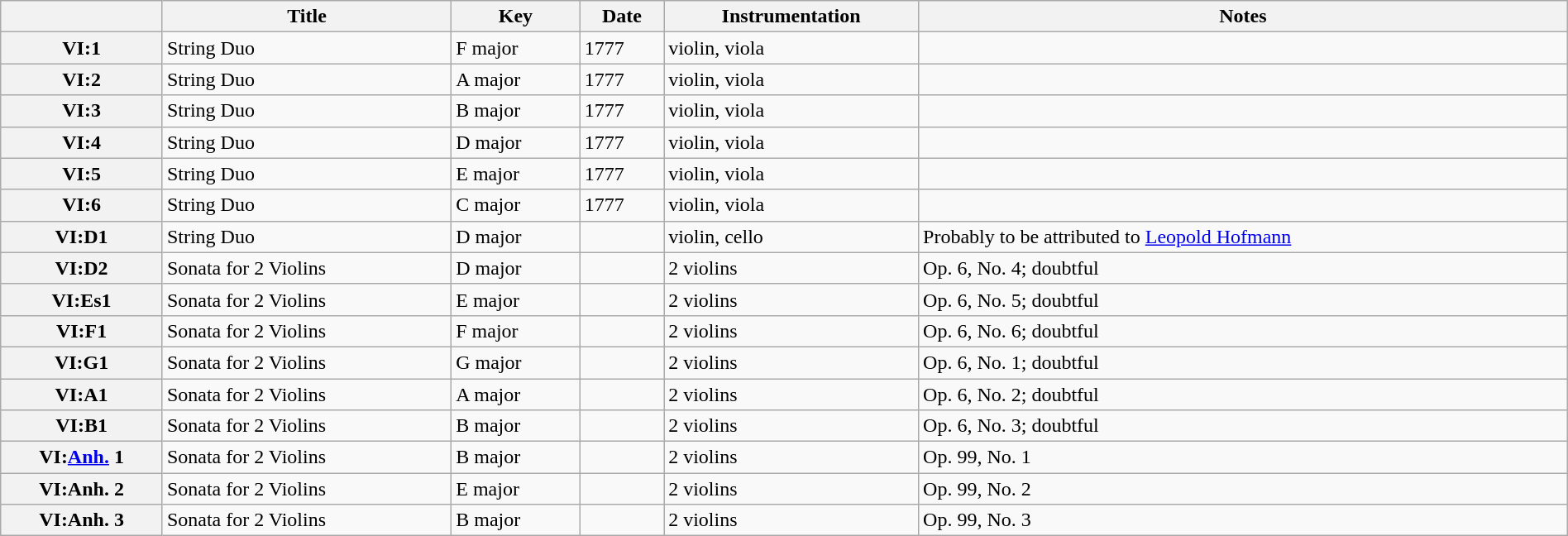<table class="wikitable sortable" style="text-align: left" width=100%>
<tr>
<th scope="col"><a href='#'></a></th>
<th scope="col">Title</th>
<th scope="col">Key</th>
<th scope="col">Date</th>
<th scope="col">Instrumentation</th>
<th scope="col">Notes</th>
</tr>
<tr>
<th scope="row">VI:1</th>
<td>String Duo</td>
<td>F major</td>
<td> 1777</td>
<td>violin, viola</td>
<td></td>
</tr>
<tr>
<th scope="row">VI:2</th>
<td>String Duo</td>
<td>A major</td>
<td> 1777</td>
<td>violin, viola</td>
<td></td>
</tr>
<tr>
<th scope="row">VI:3</th>
<td>String Duo</td>
<td>B major</td>
<td> 1777</td>
<td>violin, viola</td>
<td></td>
</tr>
<tr>
<th scope="row">VI:4</th>
<td>String Duo</td>
<td>D major</td>
<td> 1777</td>
<td>violin, viola</td>
<td></td>
</tr>
<tr>
<th scope="row">VI:5</th>
<td>String Duo</td>
<td>E major</td>
<td> 1777</td>
<td>violin, viola</td>
<td></td>
</tr>
<tr>
<th scope="row">VI:6</th>
<td>String Duo</td>
<td>C major</td>
<td> 1777</td>
<td>violin, viola</td>
<td></td>
</tr>
<tr>
<th scope="row">VI:D1</th>
<td>String Duo</td>
<td>D major</td>
<td></td>
<td>violin, cello</td>
<td>Probably to be attributed to <a href='#'>Leopold Hofmann</a></td>
</tr>
<tr>
<th scope="row">VI:D2</th>
<td>Sonata for 2 Violins</td>
<td>D major</td>
<td></td>
<td>2 violins</td>
<td>Op. 6, No. 4; doubtful</td>
</tr>
<tr>
<th scope="row">VI:Es1</th>
<td>Sonata for 2 Violins</td>
<td>E major</td>
<td></td>
<td>2 violins</td>
<td>Op. 6, No. 5; doubtful</td>
</tr>
<tr>
<th scope="row">VI:F1</th>
<td>Sonata for 2 Violins</td>
<td>F major</td>
<td></td>
<td>2 violins</td>
<td>Op. 6, No. 6; doubtful</td>
</tr>
<tr>
<th scope="row">VI:G1</th>
<td>Sonata for 2 Violins</td>
<td>G major</td>
<td></td>
<td>2 violins</td>
<td>Op. 6, No. 1; doubtful</td>
</tr>
<tr>
<th scope="row">VI:A1</th>
<td>Sonata for 2 Violins</td>
<td>A major</td>
<td></td>
<td>2 violins</td>
<td>Op. 6, No. 2; doubtful</td>
</tr>
<tr>
<th scope="row">VI:B1</th>
<td>Sonata for 2 Violins</td>
<td>B major</td>
<td></td>
<td>2 violins</td>
<td>Op. 6, No. 3; doubtful</td>
</tr>
<tr>
<th scope="row">VI:<a href='#'>Anh.</a> 1</th>
<td>Sonata for 2 Violins</td>
<td>B major</td>
<td></td>
<td>2 violins</td>
<td>Op. 99, No. 1</td>
</tr>
<tr>
<th scope="row">VI:Anh. 2</th>
<td>Sonata for 2 Violins</td>
<td>E major</td>
<td></td>
<td>2 violins</td>
<td>Op. 99, No. 2</td>
</tr>
<tr>
<th scope="row">VI:Anh. 3</th>
<td>Sonata for 2 Violins</td>
<td>B major</td>
<td></td>
<td>2 violins</td>
<td>Op. 99, No. 3</td>
</tr>
</table>
